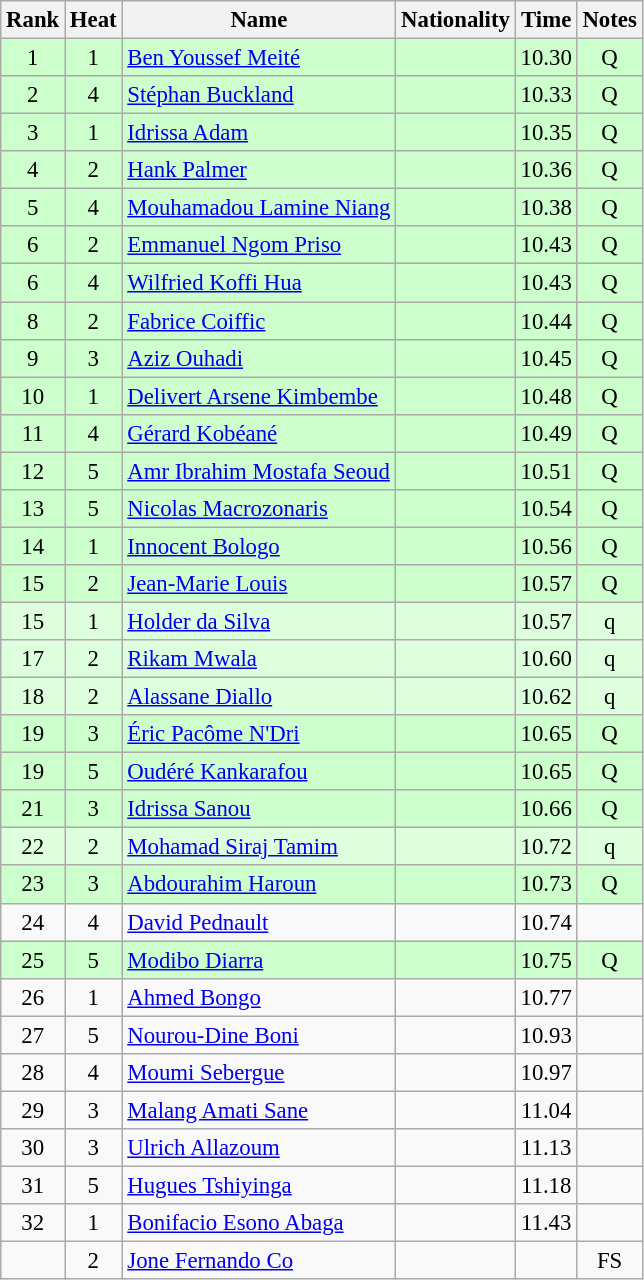<table class="wikitable sortable" style="text-align:center; font-size:95%">
<tr>
<th>Rank</th>
<th>Heat</th>
<th>Name</th>
<th>Nationality</th>
<th>Time</th>
<th>Notes</th>
</tr>
<tr bgcolor=ccffcc>
<td>1</td>
<td>1</td>
<td align=left><a href='#'>Ben Youssef Meité</a></td>
<td align=left></td>
<td>10.30</td>
<td>Q</td>
</tr>
<tr bgcolor=ccffcc>
<td>2</td>
<td>4</td>
<td align=left><a href='#'>Stéphan Buckland</a></td>
<td align=left></td>
<td>10.33</td>
<td>Q</td>
</tr>
<tr bgcolor=ccffcc>
<td>3</td>
<td>1</td>
<td align=left><a href='#'>Idrissa Adam</a></td>
<td align=left></td>
<td>10.35</td>
<td>Q</td>
</tr>
<tr bgcolor=ccffcc>
<td>4</td>
<td>2</td>
<td align=left><a href='#'>Hank Palmer</a></td>
<td align=left></td>
<td>10.36</td>
<td>Q</td>
</tr>
<tr bgcolor=ccffcc>
<td>5</td>
<td>4</td>
<td align=left><a href='#'>Mouhamadou Lamine Niang</a></td>
<td align=left></td>
<td>10.38</td>
<td>Q</td>
</tr>
<tr bgcolor=ccffcc>
<td>6</td>
<td>2</td>
<td align=left><a href='#'>Emmanuel Ngom Priso</a></td>
<td align=left></td>
<td>10.43</td>
<td>Q</td>
</tr>
<tr bgcolor=ccffcc>
<td>6</td>
<td>4</td>
<td align=left><a href='#'>Wilfried Koffi Hua</a></td>
<td align=left></td>
<td>10.43</td>
<td>Q</td>
</tr>
<tr bgcolor=ccffcc>
<td>8</td>
<td>2</td>
<td align=left><a href='#'>Fabrice Coiffic</a></td>
<td align=left></td>
<td>10.44</td>
<td>Q</td>
</tr>
<tr bgcolor=ccffcc>
<td>9</td>
<td>3</td>
<td align=left><a href='#'>Aziz Ouhadi</a></td>
<td align=left></td>
<td>10.45</td>
<td>Q</td>
</tr>
<tr bgcolor=ccffcc>
<td>10</td>
<td>1</td>
<td align=left><a href='#'>Delivert Arsene Kimbembe</a></td>
<td align=left></td>
<td>10.48</td>
<td>Q</td>
</tr>
<tr bgcolor=ccffcc>
<td>11</td>
<td>4</td>
<td align=left><a href='#'>Gérard Kobéané</a></td>
<td align=left></td>
<td>10.49</td>
<td>Q</td>
</tr>
<tr bgcolor=ccffcc>
<td>12</td>
<td>5</td>
<td align=left><a href='#'>Amr Ibrahim Mostafa Seoud</a></td>
<td align=left></td>
<td>10.51</td>
<td>Q</td>
</tr>
<tr bgcolor=ccffcc>
<td>13</td>
<td>5</td>
<td align=left><a href='#'>Nicolas Macrozonaris</a></td>
<td align=left></td>
<td>10.54</td>
<td>Q</td>
</tr>
<tr bgcolor=ccffcc>
<td>14</td>
<td>1</td>
<td align=left><a href='#'>Innocent Bologo</a></td>
<td align=left></td>
<td>10.56</td>
<td>Q</td>
</tr>
<tr bgcolor=ccffcc>
<td>15</td>
<td>2</td>
<td align=left><a href='#'>Jean-Marie Louis</a></td>
<td align=left></td>
<td>10.57</td>
<td>Q</td>
</tr>
<tr bgcolor=ddffdd>
<td>15</td>
<td>1</td>
<td align=left><a href='#'>Holder da Silva</a></td>
<td align=left></td>
<td>10.57</td>
<td>q</td>
</tr>
<tr bgcolor=ddffdd>
<td>17</td>
<td>2</td>
<td align=left><a href='#'>Rikam Mwala</a></td>
<td align=left></td>
<td>10.60</td>
<td>q</td>
</tr>
<tr bgcolor=ddffdd>
<td>18</td>
<td>2</td>
<td align=left><a href='#'>Alassane Diallo</a></td>
<td align=left></td>
<td>10.62</td>
<td>q</td>
</tr>
<tr bgcolor=ccffcc>
<td>19</td>
<td>3</td>
<td align=left><a href='#'>Éric Pacôme N'Dri</a></td>
<td align=left></td>
<td>10.65</td>
<td>Q</td>
</tr>
<tr bgcolor=ccffcc>
<td>19</td>
<td>5</td>
<td align=left><a href='#'>Oudéré Kankarafou</a></td>
<td align=left></td>
<td>10.65</td>
<td>Q</td>
</tr>
<tr bgcolor=ccffcc>
<td>21</td>
<td>3</td>
<td align=left><a href='#'>Idrissa Sanou</a></td>
<td align=left></td>
<td>10.66</td>
<td>Q</td>
</tr>
<tr bgcolor=ddffdd>
<td>22</td>
<td>2</td>
<td align=left><a href='#'>Mohamad Siraj Tamim</a></td>
<td align=left></td>
<td>10.72</td>
<td>q</td>
</tr>
<tr bgcolor=ccffcc>
<td>23</td>
<td>3</td>
<td align=left><a href='#'>Abdourahim Haroun</a></td>
<td align=left></td>
<td>10.73</td>
<td>Q</td>
</tr>
<tr>
<td>24</td>
<td>4</td>
<td align=left><a href='#'>David Pednault</a></td>
<td align=left></td>
<td>10.74</td>
<td></td>
</tr>
<tr bgcolor=ccffcc>
<td>25</td>
<td>5</td>
<td align=left><a href='#'>Modibo Diarra</a></td>
<td align=left></td>
<td>10.75</td>
<td>Q</td>
</tr>
<tr>
<td>26</td>
<td>1</td>
<td align=left><a href='#'>Ahmed Bongo</a></td>
<td align=left></td>
<td>10.77</td>
<td></td>
</tr>
<tr>
<td>27</td>
<td>5</td>
<td align=left><a href='#'>Nourou-Dine Boni</a></td>
<td align=left></td>
<td>10.93</td>
<td></td>
</tr>
<tr>
<td>28</td>
<td>4</td>
<td align=left><a href='#'>Moumi Sebergue</a></td>
<td align=left></td>
<td>10.97</td>
<td></td>
</tr>
<tr>
<td>29</td>
<td>3</td>
<td align=left><a href='#'>Malang Amati Sane</a></td>
<td align=left></td>
<td>11.04</td>
<td></td>
</tr>
<tr>
<td>30</td>
<td>3</td>
<td align=left><a href='#'>Ulrich Allazoum</a></td>
<td align=left></td>
<td>11.13</td>
<td></td>
</tr>
<tr>
<td>31</td>
<td>5</td>
<td align=left><a href='#'>Hugues Tshiyinga</a></td>
<td align=left></td>
<td>11.18</td>
<td></td>
</tr>
<tr>
<td>32</td>
<td>1</td>
<td align=left><a href='#'>Bonifacio Esono Abaga</a></td>
<td align=left></td>
<td>11.43</td>
<td></td>
</tr>
<tr>
<td></td>
<td>2</td>
<td align=left><a href='#'>Jone Fernando Co</a></td>
<td align=left></td>
<td></td>
<td>FS</td>
</tr>
</table>
